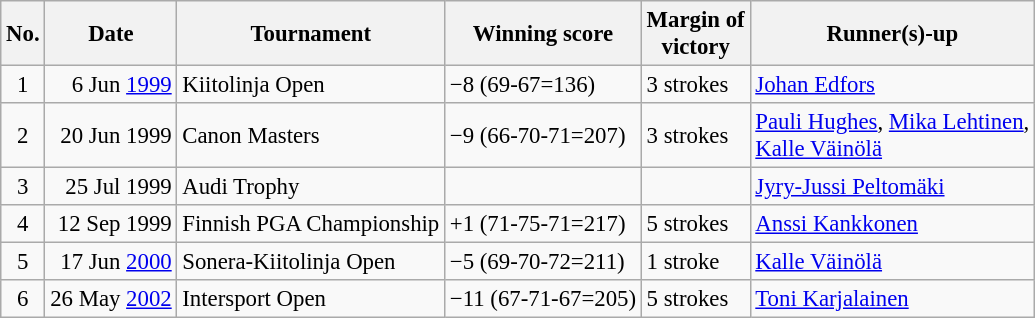<table class="wikitable" style="font-size:95%;">
<tr>
<th>No.</th>
<th>Date</th>
<th>Tournament</th>
<th>Winning score</th>
<th>Margin of<br>victory</th>
<th>Runner(s)-up</th>
</tr>
<tr>
<td align=center>1</td>
<td align=right>6 Jun <a href='#'>1999</a></td>
<td>Kiitolinja Open</td>
<td>−8 (69-67=136)</td>
<td>3 strokes</td>
<td> <a href='#'>Johan Edfors</a></td>
</tr>
<tr>
<td align=center>2</td>
<td align=right>20 Jun 1999</td>
<td>Canon Masters</td>
<td>−9 (66-70-71=207)</td>
<td>3 strokes</td>
<td> <a href='#'>Pauli Hughes</a>,  <a href='#'>Mika Lehtinen</a>,<br> <a href='#'>Kalle Väinölä</a></td>
</tr>
<tr>
<td align=center>3</td>
<td align=right>25 Jul 1999</td>
<td>Audi Trophy</td>
<td></td>
<td></td>
<td> <a href='#'>Jyry-Jussi Peltomäki</a></td>
</tr>
<tr>
<td align=center>4</td>
<td align=right>12 Sep 1999</td>
<td>Finnish PGA Championship</td>
<td>+1 (71-75-71=217)</td>
<td>5 strokes</td>
<td> <a href='#'>Anssi Kankkonen</a></td>
</tr>
<tr>
<td align=center>5</td>
<td align=right>17 Jun <a href='#'>2000</a></td>
<td>Sonera-Kiitolinja Open</td>
<td>−5 (69-70-72=211)</td>
<td>1 stroke</td>
<td> <a href='#'>Kalle Väinölä</a></td>
</tr>
<tr>
<td align=center>6</td>
<td align=right>26 May <a href='#'>2002</a></td>
<td>Intersport Open</td>
<td>−11 (67-71-67=205)</td>
<td>5 strokes</td>
<td> <a href='#'>Toni Karjalainen</a></td>
</tr>
</table>
